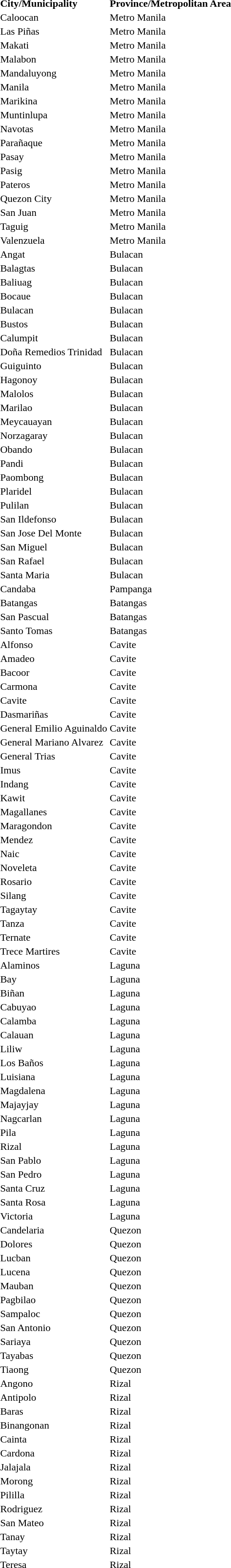<table border="0" class="sortable">
<tr>
<td><strong>City/Municipality</strong></td>
<td><strong>Province/Metropolitan Area</strong></td>
</tr>
<tr>
<td>Caloocan</td>
<td>Metro Manila</td>
</tr>
<tr>
<td>Las Piñas</td>
<td>Metro Manila</td>
</tr>
<tr>
<td>Makati</td>
<td>Metro Manila</td>
</tr>
<tr>
<td>Malabon</td>
<td>Metro Manila</td>
</tr>
<tr>
<td>Mandaluyong</td>
<td>Metro Manila</td>
</tr>
<tr>
<td>Manila</td>
<td>Metro Manila</td>
</tr>
<tr>
<td>Marikina</td>
<td>Metro Manila</td>
</tr>
<tr>
<td>Muntinlupa</td>
<td>Metro Manila</td>
</tr>
<tr>
<td>Navotas</td>
<td>Metro Manila</td>
</tr>
<tr>
<td>Parañaque</td>
<td>Metro Manila</td>
</tr>
<tr>
<td>Pasay</td>
<td>Metro Manila</td>
</tr>
<tr>
<td>Pasig</td>
<td>Metro Manila</td>
</tr>
<tr>
<td>Pateros</td>
<td>Metro Manila</td>
</tr>
<tr>
<td>Quezon City</td>
<td>Metro Manila</td>
</tr>
<tr>
<td>San Juan</td>
<td>Metro Manila</td>
</tr>
<tr>
<td>Taguig</td>
<td>Metro Manila</td>
</tr>
<tr>
<td>Valenzuela</td>
<td>Metro Manila</td>
</tr>
<tr>
<td>Angat</td>
<td>Bulacan</td>
</tr>
<tr>
<td>Balagtas</td>
<td>Bulacan</td>
</tr>
<tr>
<td>Baliuag</td>
<td>Bulacan</td>
</tr>
<tr>
<td>Bocaue</td>
<td>Bulacan</td>
</tr>
<tr>
<td>Bulacan</td>
<td>Bulacan</td>
</tr>
<tr>
<td>Bustos</td>
<td>Bulacan</td>
</tr>
<tr>
<td>Calumpit</td>
<td>Bulacan</td>
</tr>
<tr>
<td>Doña Remedios Trinidad</td>
<td>Bulacan</td>
</tr>
<tr>
<td>Guiguinto</td>
<td>Bulacan</td>
</tr>
<tr>
<td>Hagonoy</td>
<td>Bulacan</td>
</tr>
<tr>
<td>Malolos</td>
<td>Bulacan</td>
</tr>
<tr>
<td>Marilao</td>
<td>Bulacan</td>
</tr>
<tr>
<td>Meycauayan</td>
<td>Bulacan</td>
</tr>
<tr>
<td>Norzagaray</td>
<td>Bulacan</td>
</tr>
<tr>
<td>Obando</td>
<td>Bulacan</td>
</tr>
<tr>
<td>Pandi</td>
<td>Bulacan</td>
</tr>
<tr>
<td>Paombong</td>
<td>Bulacan</td>
</tr>
<tr>
<td>Plaridel</td>
<td>Bulacan</td>
</tr>
<tr>
<td>Pulilan</td>
<td>Bulacan</td>
</tr>
<tr>
<td>San Ildefonso</td>
<td>Bulacan</td>
</tr>
<tr>
<td>San Jose Del Monte</td>
<td>Bulacan</td>
</tr>
<tr>
<td>San Miguel</td>
<td>Bulacan</td>
</tr>
<tr>
<td>San Rafael</td>
<td>Bulacan</td>
</tr>
<tr>
<td>Santa Maria</td>
<td>Bulacan</td>
</tr>
<tr>
<td>Candaba</td>
<td>Pampanga</td>
</tr>
<tr>
<td>Batangas</td>
<td>Batangas</td>
</tr>
<tr>
<td>San Pascual</td>
<td>Batangas</td>
</tr>
<tr>
<td>Santo Tomas</td>
<td>Batangas</td>
</tr>
<tr>
<td>Alfonso</td>
<td>Cavite</td>
</tr>
<tr>
<td>Amadeo</td>
<td>Cavite</td>
</tr>
<tr>
<td>Bacoor</td>
<td>Cavite</td>
</tr>
<tr>
<td>Carmona</td>
<td>Cavite</td>
</tr>
<tr>
<td>Cavite</td>
<td>Cavite</td>
</tr>
<tr>
<td>Dasmariñas</td>
<td>Cavite</td>
</tr>
<tr>
<td>General Emilio Aguinaldo</td>
<td>Cavite</td>
</tr>
<tr>
<td>General Mariano Alvarez</td>
<td>Cavite</td>
</tr>
<tr>
<td>General Trias</td>
<td>Cavite</td>
</tr>
<tr>
<td>Imus</td>
<td>Cavite</td>
</tr>
<tr>
<td>Indang</td>
<td>Cavite</td>
</tr>
<tr>
<td>Kawit</td>
<td>Cavite</td>
</tr>
<tr>
<td>Magallanes</td>
<td>Cavite</td>
</tr>
<tr>
<td>Maragondon</td>
<td>Cavite</td>
</tr>
<tr>
<td>Mendez</td>
<td>Cavite</td>
</tr>
<tr>
<td>Naic</td>
<td>Cavite</td>
</tr>
<tr>
<td>Noveleta</td>
<td>Cavite</td>
</tr>
<tr>
<td>Rosario</td>
<td>Cavite</td>
</tr>
<tr>
<td>Silang</td>
<td>Cavite</td>
</tr>
<tr>
<td>Tagaytay</td>
<td>Cavite</td>
</tr>
<tr>
<td>Tanza</td>
<td>Cavite</td>
</tr>
<tr>
<td>Ternate</td>
<td>Cavite</td>
</tr>
<tr>
<td>Trece Martires</td>
<td>Cavite</td>
</tr>
<tr>
<td>Alaminos</td>
<td>Laguna</td>
</tr>
<tr>
<td>Bay</td>
<td>Laguna</td>
</tr>
<tr>
<td>Biñan</td>
<td>Laguna</td>
</tr>
<tr>
<td>Cabuyao</td>
<td>Laguna</td>
</tr>
<tr>
<td>Calamba</td>
<td>Laguna</td>
</tr>
<tr>
<td>Calauan</td>
<td>Laguna</td>
</tr>
<tr>
<td>Liliw</td>
<td>Laguna</td>
</tr>
<tr>
<td>Los Baños</td>
<td>Laguna</td>
</tr>
<tr>
<td>Luisiana</td>
<td>Laguna</td>
</tr>
<tr>
<td>Magdalena</td>
<td>Laguna</td>
</tr>
<tr>
<td>Majayjay</td>
<td>Laguna</td>
</tr>
<tr>
<td>Nagcarlan</td>
<td>Laguna</td>
</tr>
<tr>
<td>Pila</td>
<td>Laguna</td>
</tr>
<tr>
<td>Rizal</td>
<td>Laguna</td>
</tr>
<tr>
<td>San Pablo</td>
<td>Laguna</td>
</tr>
<tr>
<td>San Pedro</td>
<td>Laguna</td>
</tr>
<tr>
<td>Santa Cruz</td>
<td>Laguna</td>
</tr>
<tr>
<td>Santa Rosa</td>
<td>Laguna</td>
</tr>
<tr>
<td>Victoria</td>
<td>Laguna</td>
</tr>
<tr>
<td>Candelaria</td>
<td>Quezon</td>
</tr>
<tr>
<td>Dolores</td>
<td>Quezon</td>
</tr>
<tr>
<td>Lucban</td>
<td>Quezon</td>
</tr>
<tr>
<td>Lucena</td>
<td>Quezon</td>
</tr>
<tr>
<td>Mauban</td>
<td>Quezon</td>
</tr>
<tr>
<td>Pagbilao</td>
<td>Quezon</td>
</tr>
<tr>
<td>Sampaloc</td>
<td>Quezon</td>
</tr>
<tr>
<td>San Antonio</td>
<td>Quezon</td>
</tr>
<tr>
<td>Sariaya</td>
<td>Quezon</td>
</tr>
<tr>
<td>Tayabas</td>
<td>Quezon</td>
</tr>
<tr>
<td>Tiaong</td>
<td>Quezon</td>
</tr>
<tr>
<td>Angono</td>
<td>Rizal</td>
</tr>
<tr>
<td>Antipolo</td>
<td>Rizal</td>
</tr>
<tr>
<td>Baras</td>
<td>Rizal</td>
</tr>
<tr>
<td>Binangonan</td>
<td>Rizal</td>
</tr>
<tr>
<td>Cainta</td>
<td>Rizal</td>
</tr>
<tr>
<td>Cardona</td>
<td>Rizal</td>
</tr>
<tr>
<td>Jalajala</td>
<td>Rizal</td>
</tr>
<tr>
<td>Morong</td>
<td>Rizal</td>
</tr>
<tr>
<td>Pililla</td>
<td>Rizal</td>
</tr>
<tr>
<td>Rodriguez</td>
<td>Rizal</td>
</tr>
<tr>
<td>San Mateo</td>
<td>Rizal</td>
</tr>
<tr>
<td>Tanay</td>
<td>Rizal</td>
</tr>
<tr>
<td>Taytay</td>
<td>Rizal</td>
</tr>
<tr>
<td>Teresa</td>
<td>Rizal</td>
</tr>
</table>
